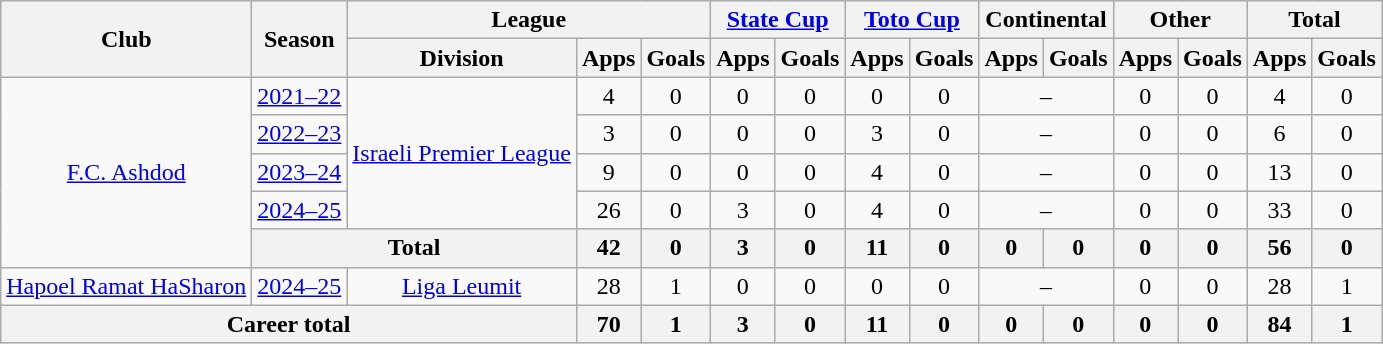<table class="wikitable" style="text-align: center">
<tr>
<th rowspan="2">Club</th>
<th rowspan="2">Season</th>
<th colspan="3">League</th>
<th colspan="2"><a href='#'>State Cup</a></th>
<th colspan="2"><a href='#'>Toto Cup</a></th>
<th colspan="2">Continental</th>
<th colspan="2">Other</th>
<th colspan="2">Total</th>
</tr>
<tr>
<th>Division</th>
<th>Apps</th>
<th>Goals</th>
<th>Apps</th>
<th>Goals</th>
<th>Apps</th>
<th>Goals</th>
<th>Apps</th>
<th>Goals</th>
<th>Apps</th>
<th>Goals</th>
<th>Apps</th>
<th>Goals</th>
</tr>
<tr>
<td rowspan="5"><a href='#'>F.C. Ashdod</a></td>
<td><a href='#'>2021–22</a></td>
<td rowspan="4"><a href='#'>Israeli Premier League</a></td>
<td>4</td>
<td>0</td>
<td>0</td>
<td>0</td>
<td>0</td>
<td>0</td>
<td colspan="2">–</td>
<td>0</td>
<td>0</td>
<td>4</td>
<td>0</td>
</tr>
<tr>
<td><a href='#'>2022–23</a></td>
<td>3</td>
<td>0</td>
<td>0</td>
<td>0</td>
<td>3</td>
<td>0</td>
<td colspan="2">–</td>
<td>0</td>
<td>0</td>
<td>6</td>
<td>0</td>
</tr>
<tr>
<td><a href='#'>2023–24</a></td>
<td>9</td>
<td>0</td>
<td>0</td>
<td>0</td>
<td>4</td>
<td>0</td>
<td colspan="2">–</td>
<td>0</td>
<td>0</td>
<td>13</td>
<td>0</td>
</tr>
<tr>
<td><a href='#'>2024–25</a></td>
<td>26</td>
<td>0</td>
<td>3</td>
<td>0</td>
<td>4</td>
<td>0</td>
<td colspan="2">–</td>
<td>0</td>
<td>0</td>
<td>33</td>
<td>0</td>
</tr>
<tr>
<th colspan="2"><strong>Total</strong></th>
<th>42</th>
<th>0</th>
<th>3</th>
<th>0</th>
<th>11</th>
<th>0</th>
<th>0</th>
<th>0</th>
<th>0</th>
<th>0</th>
<th>56</th>
<th>0</th>
</tr>
<tr>
<td rowspan="1"><a href='#'>Hapoel Ramat HaSharon</a></td>
<td><a href='#'>2024–25</a></td>
<td rowspan="1"><a href='#'>Liga Leumit</a></td>
<td>28</td>
<td>1</td>
<td>0</td>
<td>0</td>
<td>0</td>
<td>0</td>
<td colspan="2">–</td>
<td>0</td>
<td>0</td>
<td>28</td>
<td>1</td>
</tr>
<tr>
<th colspan="3"><strong>Career total</strong></th>
<th>70</th>
<th>1</th>
<th>3</th>
<th>0</th>
<th>11</th>
<th>0</th>
<th>0</th>
<th>0</th>
<th>0</th>
<th>0</th>
<th>84</th>
<th>1</th>
</tr>
</table>
